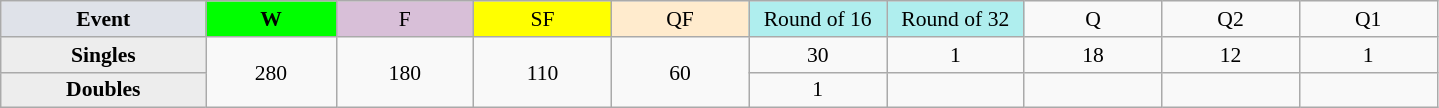<table class=wikitable style=font-size:90%;text-align:center>
<tr>
<td style="width:130px; background:#dfe2e9;"><strong>Event</strong></td>
<td style="width:80px; background:lime;"><strong>W</strong></td>
<td style="width:85px; background:thistle;">F</td>
<td style="width:85px; background:#ff0;">SF</td>
<td style="width:85px; background:#ffebcd;">QF</td>
<td style="width:85px; background:#afeeee;">Round of 16</td>
<td style="width:85px; background:#afeeee;">Round of 32</td>
<td width=85>Q</td>
<td width=85>Q2</td>
<td width=85>Q1</td>
</tr>
<tr>
<th style="background:#ededed;">Singles</th>
<td rowspan=2>280</td>
<td rowspan=2>180</td>
<td rowspan=2>110</td>
<td rowspan=2>60</td>
<td>30</td>
<td>1</td>
<td>18</td>
<td>12</td>
<td>1</td>
</tr>
<tr>
<th style="background:#ededed;">Doubles</th>
<td>1</td>
<td></td>
<td></td>
<td></td>
<td></td>
</tr>
</table>
